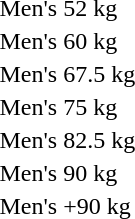<table>
<tr>
<td>Men's 52 kg<br></td>
<td></td>
<td></td>
<td></td>
</tr>
<tr>
<td rowspan="2">Men's 60 kg<br></td>
<td rowspan="2"></td>
<td></td>
<td rowspan="2"></td>
</tr>
<tr>
<td></td>
</tr>
<tr>
<td>Men's 67.5 kg<br></td>
<td></td>
<td></td>
<td></td>
</tr>
<tr>
<td>Men's 75 kg<br></td>
<td></td>
<td></td>
<td></td>
</tr>
<tr>
<td>Men's 82.5 kg<br></td>
<td></td>
<td></td>
<td></td>
</tr>
<tr>
<td>Men's 90 kg<br></td>
<td></td>
<td></td>
<td></td>
</tr>
<tr>
<td>Men's +90 kg<br></td>
<td></td>
<td></td>
<td></td>
</tr>
</table>
